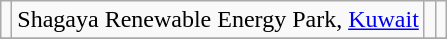<table class="wikitable sortable">
<tr>
<td></td>
<td>Shagaya Renewable Energy Park, <a href='#'>Kuwait</a></td>
<td></td>
<td></td>
</tr>
<tr>
</tr>
</table>
